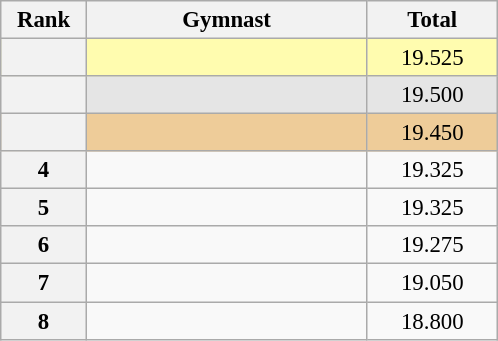<table class="wikitable sortable" style="text-align:center; font-size:95%">
<tr>
<th scope="col" style="width:50px;">Rank</th>
<th scope="col" style="width:180px;">Gymnast</th>
<th scope="col" style="width:80px;">Total</th>
</tr>
<tr style="background:#fffcaf;">
<th scope=row style="text-align:center"></th>
<td style="text-align:left;"></td>
<td>19.525</td>
</tr>
<tr style="background:#e5e5e5;">
<th scope=row style="text-align:center"></th>
<td style="text-align:left;"></td>
<td>19.500</td>
</tr>
<tr style="background:#ec9;">
<th scope=row style="text-align:center"></th>
<td style="text-align:left;"></td>
<td>19.450</td>
</tr>
<tr>
<th scope=row style="text-align:center">4</th>
<td style="text-align:left;"></td>
<td>19.325</td>
</tr>
<tr>
<th scope=row style="text-align:center">5</th>
<td style="text-align:left;"></td>
<td>19.325</td>
</tr>
<tr>
<th scope=row style="text-align:center">6</th>
<td style="text-align:left;"></td>
<td>19.275</td>
</tr>
<tr>
<th scope=row style="text-align:center">7</th>
<td style="text-align:left;"></td>
<td>19.050</td>
</tr>
<tr>
<th scope=row style="text-align:center">8</th>
<td style="text-align:left;"></td>
<td>18.800</td>
</tr>
</table>
